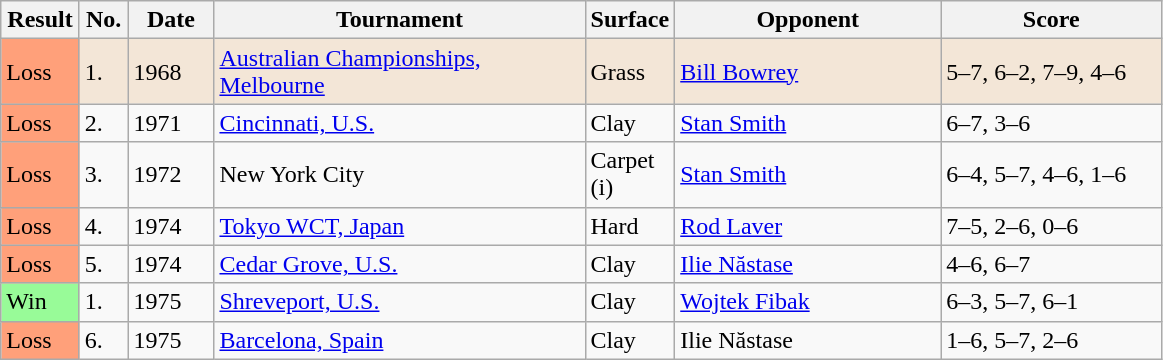<table class="sortable wikitable">
<tr>
<th style="width:45px">Result</th>
<th style="width:25px">No.</th>
<th style="width:50px">Date</th>
<th style="width:240px">Tournament</th>
<th style="width:50px">Surface</th>
<th style="width:170px">Opponent</th>
<th style="width:140px" class="unsortable">Score</th>
</tr>
<tr style="background:#f3e6d7;">
<td style="background:#ffa07a;">Loss</td>
<td>1.</td>
<td>1968</td>
<td><a href='#'>Australian Championships, Melbourne</a></td>
<td>Grass</td>
<td> <a href='#'>Bill Bowrey</a></td>
<td>5–7, 6–2, 7–9, 4–6</td>
</tr>
<tr>
<td style="background:#ffa07a;">Loss</td>
<td>2.</td>
<td>1971</td>
<td><a href='#'>Cincinnati, U.S.</a></td>
<td>Clay</td>
<td> <a href='#'>Stan Smith</a></td>
<td>6–7, 3–6</td>
</tr>
<tr>
<td style="background:#ffa07a;">Loss</td>
<td>3.</td>
<td>1972</td>
<td>New York City</td>
<td>Carpet (i)</td>
<td> <a href='#'>Stan Smith</a></td>
<td>6–4, 5–7, 4–6, 1–6</td>
</tr>
<tr>
<td style="background:#ffa07a;">Loss</td>
<td>4.</td>
<td>1974</td>
<td><a href='#'>Tokyo WCT, Japan</a></td>
<td>Hard</td>
<td> <a href='#'>Rod Laver</a></td>
<td>7–5, 2–6, 0–6</td>
</tr>
<tr>
<td style="background:#ffa07a;">Loss</td>
<td>5.</td>
<td>1974</td>
<td><a href='#'>Cedar Grove, U.S.</a></td>
<td>Clay</td>
<td> <a href='#'>Ilie Năstase</a></td>
<td>4–6, 6–7</td>
</tr>
<tr>
<td style="background:#98fb98;">Win</td>
<td>1.</td>
<td>1975</td>
<td><a href='#'>Shreveport, U.S.</a></td>
<td>Clay</td>
<td> <a href='#'>Wojtek Fibak</a></td>
<td>6–3, 5–7, 6–1</td>
</tr>
<tr>
<td style="background:#ffa07a;">Loss</td>
<td>6.</td>
<td>1975</td>
<td><a href='#'>Barcelona, Spain</a></td>
<td>Clay</td>
<td> Ilie Năstase</td>
<td>1–6, 5–7, 2–6</td>
</tr>
</table>
